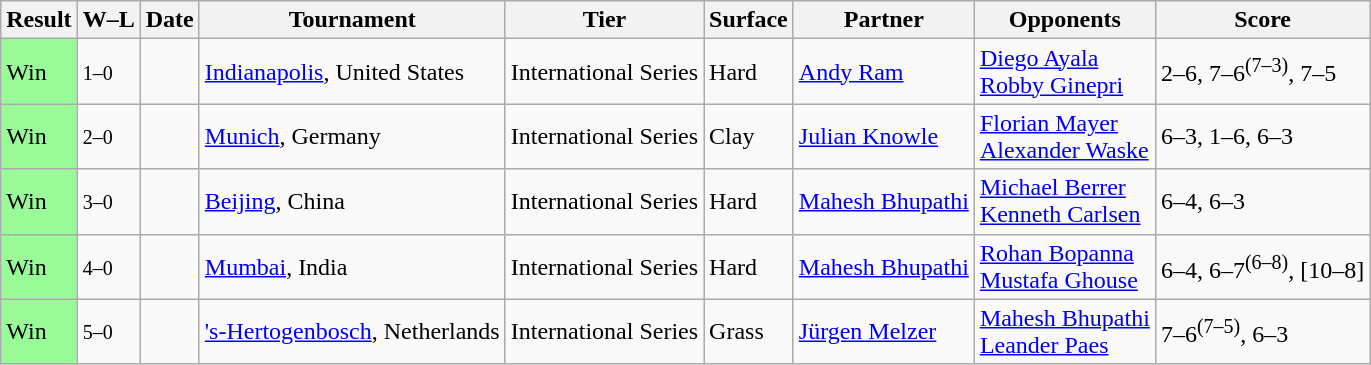<table class="sortable wikitable">
<tr>
<th>Result</th>
<th class="unsortable">W–L</th>
<th>Date</th>
<th>Tournament</th>
<th>Tier</th>
<th>Surface</th>
<th>Partner</th>
<th>Opponents</th>
<th class="unsortable">Score</th>
</tr>
<tr>
<td bgcolor=98FB98>Win</td>
<td><small>1–0</small></td>
<td><a href='#'></a></td>
<td><a href='#'>Indianapolis</a>, United States</td>
<td>International Series</td>
<td>Hard</td>
<td> <a href='#'>Andy Ram</a></td>
<td> <a href='#'>Diego Ayala</a><br> <a href='#'>Robby Ginepri</a></td>
<td>2–6, 7–6<sup>(7–3)</sup>, 7–5</td>
</tr>
<tr>
<td bgcolor=98FB98>Win</td>
<td><small>2–0</small></td>
<td><a href='#'></a></td>
<td><a href='#'>Munich</a>, Germany</td>
<td>International Series</td>
<td>Clay</td>
<td> <a href='#'>Julian Knowle</a></td>
<td> <a href='#'>Florian Mayer</a><br> <a href='#'>Alexander Waske</a></td>
<td>6–3, 1–6, 6–3</td>
</tr>
<tr>
<td bgcolor=98FB98>Win</td>
<td><small>3–0</small></td>
<td><a href='#'></a></td>
<td><a href='#'>Beijing</a>, China</td>
<td>International Series</td>
<td>Hard</td>
<td> <a href='#'>Mahesh Bhupathi</a></td>
<td> <a href='#'>Michael Berrer</a><br> <a href='#'>Kenneth Carlsen</a></td>
<td>6–4, 6–3</td>
</tr>
<tr>
<td bgcolor=98FB98>Win</td>
<td><small>4–0</small></td>
<td><a href='#'></a></td>
<td><a href='#'>Mumbai</a>, India</td>
<td>International Series</td>
<td>Hard</td>
<td> <a href='#'>Mahesh Bhupathi</a></td>
<td> <a href='#'>Rohan Bopanna</a><br> <a href='#'>Mustafa Ghouse</a></td>
<td>6–4, 6–7<sup>(6–8)</sup>, [10–8]</td>
</tr>
<tr>
<td bgcolor=98FB98>Win</td>
<td><small>5–0</small></td>
<td><a href='#'></a></td>
<td><a href='#'>'s-Hertogenbosch</a>, Netherlands</td>
<td>International Series</td>
<td>Grass</td>
<td> <a href='#'>Jürgen Melzer</a></td>
<td> <a href='#'>Mahesh Bhupathi</a><br> <a href='#'>Leander Paes</a></td>
<td>7–6<sup>(7–5)</sup>, 6–3</td>
</tr>
</table>
